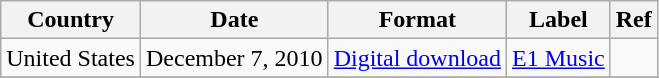<table class="wikitable">
<tr>
<th>Country</th>
<th>Date</th>
<th>Format</th>
<th>Label</th>
<th>Ref</th>
</tr>
<tr>
<td>United States</td>
<td rowspan="1">December 7, 2010</td>
<td rowspan="1"><a href='#'>Digital download</a></td>
<td rowspan="1"><a href='#'>E1 Music</a></td>
<td></td>
</tr>
<tr>
</tr>
</table>
